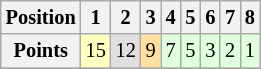<table class="wikitable" style="font-size: 85%">
<tr align="center">
<th>Position</th>
<th>1</th>
<th>2</th>
<th>3</th>
<th>4</th>
<th>5</th>
<th>6</th>
<th>7</th>
<th>8</th>
</tr>
<tr align="center">
<th>Points</th>
<td style="background:#FFFFBF;">15</td>
<td style="background:#DFDFDF;">12</td>
<td style="background:#FFDF9F;">9</td>
<td style="background:#DFFFDF;">7</td>
<td style="background:#DFFFDF;">5</td>
<td style="background:#DFFFDF;">3</td>
<td style="background:#DFFFDF;">2</td>
<td style="background:#DFFFDF;">1</td>
</tr>
<tr align="center">
</tr>
</table>
